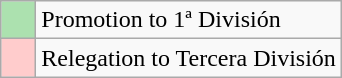<table class="wikitable">
<tr>
<td style="background:#ACE1AF;">    </td>
<td>Promotion to 1ª División</td>
</tr>
<tr>
<td style="background:#FFCCCC;">    </td>
<td>Relegation to Tercera División</td>
</tr>
</table>
